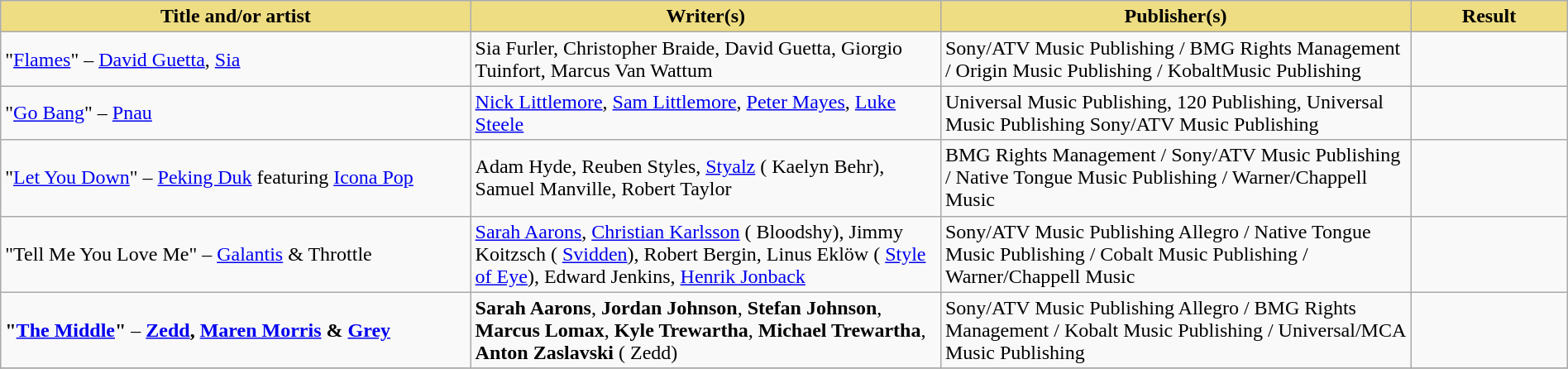<table class="wikitable" width=100%>
<tr>
<th style="width:30%;background:#EEDD82;">Title and/or artist</th>
<th style="width:30%;background:#EEDD82;">Writer(s)</th>
<th style="width:30%;background:#EEDD82;">Publisher(s)</th>
<th style="width:10%;background:#EEDD82;">Result</th>
</tr>
<tr>
<td>"<a href='#'>Flames</a>" – <a href='#'>David Guetta</a>, <a href='#'>Sia</a></td>
<td>Sia Furler, Christopher Braide, David Guetta, Giorgio Tuinfort, Marcus Van Wattum</td>
<td>Sony/ATV Music Publishing / BMG Rights Management / Origin Music Publishing / KobaltMusic Publishing</td>
<td></td>
</tr>
<tr>
<td>"<a href='#'>Go Bang</a>" – <a href='#'>Pnau</a></td>
<td><a href='#'>Nick Littlemore</a>, <a href='#'>Sam Littlemore</a>, <a href='#'>Peter Mayes</a>, <a href='#'>Luke Steele</a></td>
<td>Universal Music Publishing, 120 Publishing, Universal Music Publishing Sony/ATV Music Publishing</td>
<td></td>
</tr>
<tr>
<td>"<a href='#'>Let You Down</a>" – <a href='#'>Peking Duk</a> featuring <a href='#'>Icona Pop</a></td>
<td>Adam Hyde, Reuben Styles, <a href='#'>Styalz</a> ( Kaelyn Behr), Samuel Manville, Robert Taylor</td>
<td>BMG Rights Management / Sony/ATV Music Publishing / Native Tongue Music Publishing / Warner/Chappell Music</td>
<td></td>
</tr>
<tr>
<td>"Tell Me You Love Me" – <a href='#'>Galantis</a> & Throttle</td>
<td><a href='#'>Sarah Aarons</a>, <a href='#'>Christian Karlsson</a> ( Bloodshy), Jimmy Koitzsch ( <a href='#'>Svidden</a>), Robert Bergin, Linus Eklöw ( <a href='#'>Style of Eye</a>), Edward Jenkins, <a href='#'>Henrik Jonback</a></td>
<td>Sony/ATV Music Publishing Allegro / Native Tongue Music Publishing / Cobalt Music Publishing / Warner/Chappell Music</td>
<td></td>
</tr>
<tr>
<td><strong>"<a href='#'>The Middle</a>"</strong> – <strong><a href='#'>Zedd</a>, <a href='#'>Maren Morris</a> & <a href='#'>Grey</a></strong></td>
<td><strong>Sarah Aarons</strong>, <strong>Jordan Johnson</strong>, <strong>Stefan Johnson</strong>, <strong>Marcus Lomax</strong>, <strong>Kyle Trewartha</strong>, <strong>Michael Trewartha</strong>, <strong>Anton Zaslavski</strong> ( Zedd)</td>
<td>Sony/ATV Music Publishing Allegro / BMG Rights Management / Kobalt Music Publishing / Universal/MCA Music Publishing</td>
<td></td>
</tr>
<tr>
</tr>
</table>
